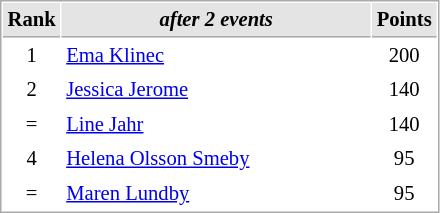<table cellspacing="1" cellpadding="3" style="border:1px solid #aaa; font-size:86%;">
<tr style="background:#e4e4e4;">
<th style="border-bottom:1px solid #AAAAAA" width=10>Rank</th>
<th style="border-bottom:1px solid #AAAAAA" width=200><em>after 2 events</em></th>
<th style="border-bottom:1px solid #AAAAAA" width=20>Points</th>
</tr>
<tr>
<td align=center>1</td>
<td> <a href='#'>Ema Klinec</a></td>
<td align=center>200</td>
</tr>
<tr>
<td align=center>2</td>
<td> <a href='#'>Jessica Jerome</a></td>
<td align=center>140</td>
</tr>
<tr>
<td align=center>=</td>
<td> <a href='#'>Line Jahr</a></td>
<td align=center>140</td>
</tr>
<tr>
<td align=center>4</td>
<td> <a href='#'>Helena Olsson Smeby</a></td>
<td align=center>95</td>
</tr>
<tr>
<td align=center>=</td>
<td> <a href='#'>Maren Lundby</a></td>
<td align=center>95</td>
</tr>
</table>
